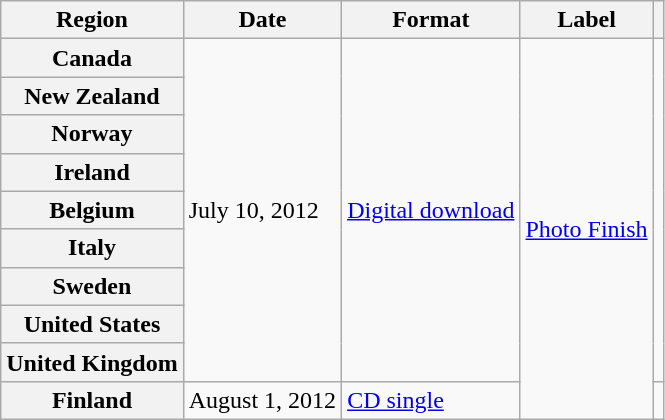<table class="wikitable plainrowheaders">
<tr>
<th scope="col">Region</th>
<th scope="col">Date</th>
<th scope="col">Format</th>
<th scope="col">Label</th>
<th scope="col"></th>
</tr>
<tr>
<th scope="row">Canada</th>
<td rowspan="9">July 10, 2012</td>
<td rowspan="9"><a href='#'>Digital download</a></td>
<td rowspan="10"><a href='#'>Photo Finish</a></td>
<td align="center" rowspan="9"></td>
</tr>
<tr>
<th scope="row">New Zealand</th>
</tr>
<tr>
<th scope="row">Norway</th>
</tr>
<tr>
<th scope="row">Ireland</th>
</tr>
<tr>
<th scope="row">Belgium</th>
</tr>
<tr>
<th scope="row">Italy</th>
</tr>
<tr>
<th scope="row">Sweden</th>
</tr>
<tr>
<th scope="row">United States</th>
</tr>
<tr>
<th scope="row">United Kingdom</th>
</tr>
<tr>
<th scope="row">Finland</th>
<td>August 1, 2012</td>
<td><a href='#'>CD single</a></td>
<td align="center"></td>
</tr>
</table>
